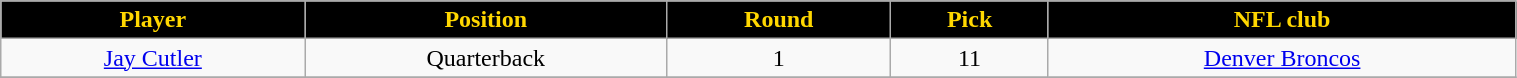<table class="wikitable" width="80%">
<tr align="center"  style="background:black;color:gold;">
<td><strong>Player</strong></td>
<td><strong>Position</strong></td>
<td><strong>Round</strong></td>
<td><strong>Pick</strong></td>
<td><strong>NFL club</strong></td>
</tr>
<tr align="center" bgcolor="">
<td><a href='#'>Jay Cutler</a></td>
<td>Quarterback</td>
<td>1</td>
<td>11</td>
<td><a href='#'>Denver Broncos</a></td>
</tr>
<tr align="center" bgcolor="">
</tr>
</table>
